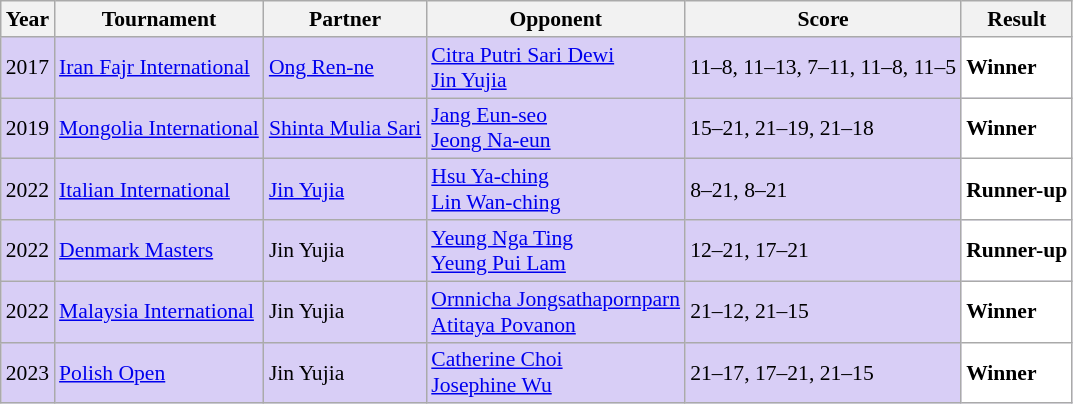<table class="sortable wikitable" style="font-size: 90%;">
<tr>
<th>Year</th>
<th>Tournament</th>
<th>Partner</th>
<th>Opponent</th>
<th>Score</th>
<th>Result</th>
</tr>
<tr style="background:#D8CEF6">
<td align="center">2017</td>
<td align="left"><a href='#'>Iran Fajr International</a></td>
<td align="left"> <a href='#'>Ong Ren-ne</a></td>
<td align="left"> <a href='#'>Citra Putri Sari Dewi</a><br> <a href='#'>Jin Yujia</a></td>
<td align="left">11–8, 11–13, 7–11, 11–8, 11–5</td>
<td style="text-align:left; background:white"> <strong>Winner</strong></td>
</tr>
<tr style="background:#D8CEF6">
<td align="center">2019</td>
<td align="left"><a href='#'>Mongolia International</a></td>
<td align="left"> <a href='#'>Shinta Mulia Sari</a></td>
<td align="left"> <a href='#'>Jang Eun-seo</a><br> <a href='#'>Jeong Na-eun</a></td>
<td align="left">15–21, 21–19, 21–18</td>
<td style="text-align:left; background:white"> <strong>Winner</strong></td>
</tr>
<tr style="background:#D8CEF6">
<td align="center">2022</td>
<td align="left"><a href='#'>Italian International</a></td>
<td align="left"> <a href='#'>Jin Yujia</a></td>
<td align="left"> <a href='#'>Hsu Ya-ching</a><br> <a href='#'>Lin Wan-ching</a></td>
<td align="left">8–21, 8–21</td>
<td style="text-align:left; background:white"> <strong>Runner-up</strong></td>
</tr>
<tr style="background:#D8CEF6">
<td align="center">2022</td>
<td align="left"><a href='#'>Denmark Masters</a></td>
<td align="left"> Jin Yujia</td>
<td align="left"> <a href='#'>Yeung Nga Ting</a><br> <a href='#'>Yeung Pui Lam</a></td>
<td align="left">12–21, 17–21</td>
<td style="text-align:left; background:white"> <strong>Runner-up</strong></td>
</tr>
<tr style="background:#D8CEF6">
<td align="center">2022</td>
<td align="left"><a href='#'>Malaysia International</a></td>
<td align="left"> Jin Yujia</td>
<td align="left"> <a href='#'>Ornnicha Jongsathapornparn</a><br> <a href='#'>Atitaya Povanon</a></td>
<td align="left">21–12, 21–15</td>
<td style="text-align:left; background:white"> <strong>Winner</strong></td>
</tr>
<tr style="background:#D8CEF6">
<td align="center">2023</td>
<td align="left"><a href='#'>Polish Open</a></td>
<td align="left"> Jin Yujia</td>
<td align="left"> <a href='#'>Catherine Choi</a><br> <a href='#'>Josephine Wu</a></td>
<td align="left">21–17, 17–21, 21–15</td>
<td style="text-align:left; background:white"> <strong>Winner</strong></td>
</tr>
</table>
